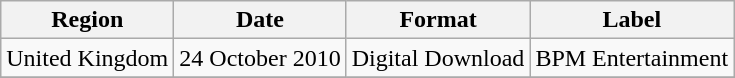<table class=wikitable>
<tr>
<th>Region</th>
<th>Date</th>
<th>Format</th>
<th>Label</th>
</tr>
<tr>
<td>United Kingdom</td>
<td>24 October 2010</td>
<td>Digital Download</td>
<td>BPM Entertainment</td>
</tr>
<tr>
</tr>
</table>
